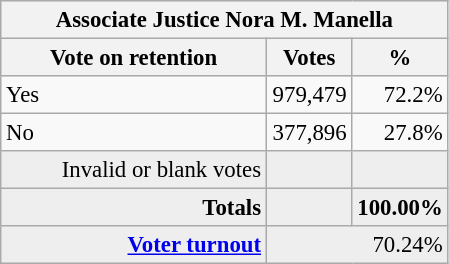<table class="wikitable" style="font-size: 95%;">
<tr style="background-color:#E9E9E9">
<th colspan=7>Associate Justice Nora M. Manella</th>
</tr>
<tr style="background-color:#E9E9E9">
<th style="width: 170px">Vote on retention</th>
<th style="width: 50px">Votes</th>
<th style="width: 40px">%</th>
</tr>
<tr>
<td>Yes</td>
<td align="right">979,479</td>
<td align="right">72.2%</td>
</tr>
<tr>
<td>No</td>
<td align="right">377,896</td>
<td align="right">27.8%</td>
</tr>
<tr bgcolor="#EEEEEE">
<td align="right">Invalid or blank votes</td>
<td align="right"></td>
<td align="right"></td>
</tr>
<tr bgcolor="#EEEEEE">
<td align="right"><strong>Totals</strong></td>
<td align="right"><strong></strong></td>
<td align="right"><strong>100.00%</strong></td>
</tr>
<tr bgcolor="#EEEEEE">
<td align="right"><strong><a href='#'>Voter turnout</a></strong></td>
<td colspan="2" align="right">70.24%</td>
</tr>
</table>
